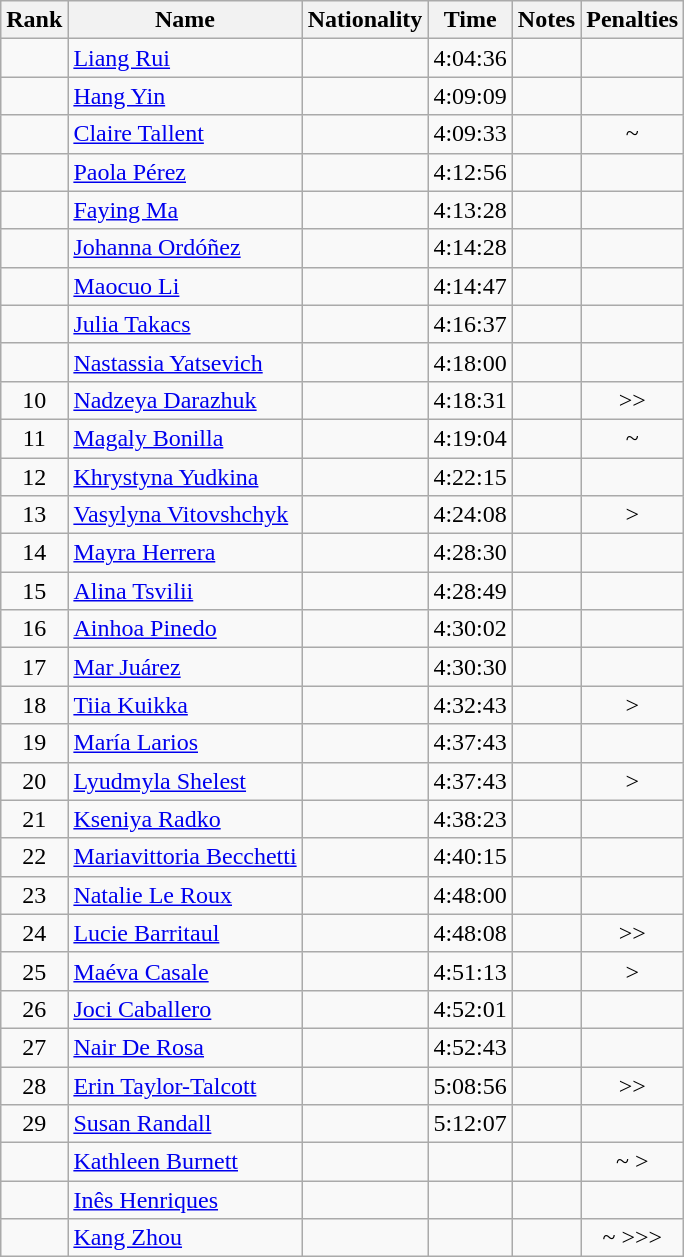<table class="wikitable sortable" style="text-align:center">
<tr>
<th>Rank</th>
<th>Name</th>
<th>Nationality</th>
<th>Time</th>
<th>Notes</th>
<th>Penalties</th>
</tr>
<tr>
<td></td>
<td align=left><a href='#'>Liang Rui</a></td>
<td align=left></td>
<td>4:04:36</td>
<td></td>
<td></td>
</tr>
<tr>
<td></td>
<td align=left><a href='#'>Hang Yin</a></td>
<td align=left></td>
<td>4:09:09</td>
<td></td>
<td></td>
</tr>
<tr>
<td></td>
<td align=left><a href='#'>Claire Tallent</a></td>
<td align=left></td>
<td>4:09:33</td>
<td></td>
<td>~</td>
</tr>
<tr>
<td></td>
<td align=left><a href='#'>Paola Pérez</a></td>
<td align=left></td>
<td>4:12:56</td>
<td></td>
<td></td>
</tr>
<tr>
<td></td>
<td align=left><a href='#'>Faying Ma</a></td>
<td align=left></td>
<td>4:13:28</td>
<td></td>
<td></td>
</tr>
<tr>
<td></td>
<td align=left><a href='#'>Johanna Ordóñez</a></td>
<td align=left></td>
<td>4:14:28</td>
<td></td>
<td></td>
</tr>
<tr>
<td></td>
<td align=left><a href='#'>Maocuo Li</a></td>
<td align=left></td>
<td>4:14:47</td>
<td></td>
<td></td>
</tr>
<tr>
<td></td>
<td align=left><a href='#'>Julia Takacs</a></td>
<td align=left></td>
<td>4:16:37</td>
<td></td>
<td></td>
</tr>
<tr>
<td></td>
<td align=left><a href='#'>Nastassia Yatsevich</a></td>
<td align=left></td>
<td>4:18:00</td>
<td></td>
<td></td>
</tr>
<tr>
<td>10</td>
<td align=left><a href='#'>Nadzeya Darazhuk</a></td>
<td align=left></td>
<td>4:18:31</td>
<td></td>
<td>>></td>
</tr>
<tr>
<td>11</td>
<td align=left><a href='#'>Magaly Bonilla</a></td>
<td align=left></td>
<td>4:19:04</td>
<td></td>
<td>~</td>
</tr>
<tr>
<td>12</td>
<td align=left><a href='#'>Khrystyna Yudkina</a></td>
<td align=left></td>
<td>4:22:15</td>
<td></td>
<td></td>
</tr>
<tr>
<td>13</td>
<td align=left><a href='#'>Vasylyna Vitovshchyk</a></td>
<td align=left></td>
<td>4:24:08</td>
<td></td>
<td>></td>
</tr>
<tr>
<td>14</td>
<td align=left><a href='#'>Mayra Herrera</a></td>
<td align=left></td>
<td>4:28:30</td>
<td></td>
<td></td>
</tr>
<tr>
<td>15</td>
<td align=left><a href='#'>Alina Tsvilii</a></td>
<td align=left></td>
<td>4:28:49</td>
<td></td>
<td></td>
</tr>
<tr>
<td>16</td>
<td align=left><a href='#'>Ainhoa Pinedo</a></td>
<td align=left></td>
<td>4:30:02</td>
<td></td>
<td></td>
</tr>
<tr>
<td>17</td>
<td align=left><a href='#'>Mar Juárez</a></td>
<td align=left></td>
<td>4:30:30</td>
<td></td>
<td></td>
</tr>
<tr>
<td>18</td>
<td align=left><a href='#'>Tiia Kuikka</a></td>
<td align=left></td>
<td>4:32:43</td>
<td></td>
<td>></td>
</tr>
<tr>
<td>19</td>
<td align=left><a href='#'>María Larios</a></td>
<td align=left></td>
<td>4:37:43</td>
<td></td>
<td></td>
</tr>
<tr>
<td>20</td>
<td align=left><a href='#'>Lyudmyla Shelest</a></td>
<td align=left></td>
<td>4:37:43</td>
<td></td>
<td>></td>
</tr>
<tr>
<td>21</td>
<td align=left><a href='#'>Kseniya Radko</a></td>
<td align=left></td>
<td>4:38:23</td>
<td></td>
<td></td>
</tr>
<tr>
<td>22</td>
<td align=left><a href='#'>Mariavittoria Becchetti</a></td>
<td align=left></td>
<td>4:40:15</td>
<td></td>
<td></td>
</tr>
<tr>
<td>23</td>
<td align=left><a href='#'>Natalie Le Roux</a></td>
<td align=left></td>
<td>4:48:00</td>
<td></td>
<td></td>
</tr>
<tr>
<td>24</td>
<td align=left><a href='#'>Lucie Barritaul</a></td>
<td align=left></td>
<td>4:48:08</td>
<td></td>
<td>>></td>
</tr>
<tr>
<td>25</td>
<td align=left><a href='#'>Maéva Casale</a></td>
<td align=left></td>
<td>4:51:13</td>
<td></td>
<td>></td>
</tr>
<tr>
<td>26</td>
<td align=left><a href='#'>Joci Caballero</a></td>
<td align=left></td>
<td>4:52:01</td>
<td></td>
<td></td>
</tr>
<tr>
<td>27</td>
<td align=left><a href='#'>Nair De Rosa</a></td>
<td align=left></td>
<td>4:52:43</td>
<td></td>
<td></td>
</tr>
<tr>
<td>28</td>
<td align=left><a href='#'>Erin Taylor-Talcott</a></td>
<td align=left></td>
<td>5:08:56</td>
<td></td>
<td>>></td>
</tr>
<tr>
<td>29</td>
<td align=left><a href='#'>Susan Randall</a></td>
<td align=left></td>
<td>5:12:07</td>
<td></td>
<td></td>
</tr>
<tr>
<td></td>
<td align=left><a href='#'>Kathleen Burnett</a></td>
<td align=left></td>
<td></td>
<td></td>
<td>~ ></td>
</tr>
<tr>
<td></td>
<td align=left><a href='#'>Inês Henriques</a></td>
<td align=left></td>
<td></td>
<td></td>
<td></td>
</tr>
<tr>
<td></td>
<td align=left><a href='#'>Kang Zhou</a></td>
<td align=left></td>
<td></td>
<td></td>
<td>~ >>></td>
</tr>
</table>
